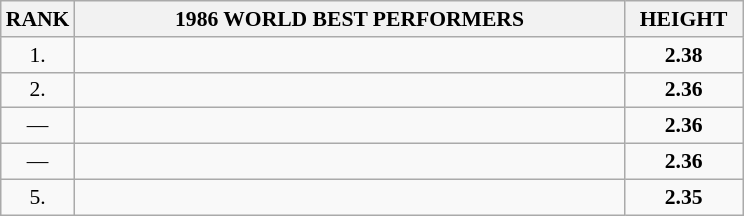<table class="wikitable" style="border-collapse: collapse; font-size: 90%;">
<tr>
<th>RANK</th>
<th align="center" style="width: 25em">1986 WORLD BEST PERFORMERS</th>
<th align="center" style="width: 5em">HEIGHT</th>
</tr>
<tr>
<td align="center">1.</td>
<td></td>
<td align="center"><strong>2.38</strong></td>
</tr>
<tr>
<td align="center">2.</td>
<td></td>
<td align="center"><strong>2.36</strong></td>
</tr>
<tr>
<td align="center">—</td>
<td></td>
<td align="center"><strong>2.36</strong></td>
</tr>
<tr>
<td align="center">—</td>
<td></td>
<td align="center"><strong>2.36</strong></td>
</tr>
<tr>
<td align="center">5.</td>
<td></td>
<td align="center"><strong>2.35</strong></td>
</tr>
</table>
